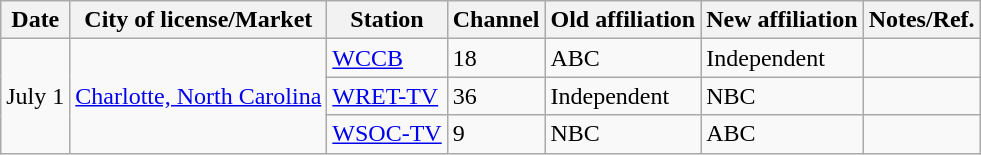<table class="wikitable sortable">
<tr>
<th>Date</th>
<th>City of license/Market</th>
<th>Station</th>
<th>Channel</th>
<th>Old affiliation</th>
<th>New affiliation</th>
<th>Notes/Ref.</th>
</tr>
<tr>
<td rowspan=3>July 1</td>
<td rowspan=3><a href='#'>Charlotte, North Carolina</a></td>
<td><a href='#'>WCCB</a></td>
<td>18</td>
<td>ABC</td>
<td>Independent</td>
<td></td>
</tr>
<tr>
<td><a href='#'>WRET-TV</a></td>
<td>36</td>
<td>Independent</td>
<td>NBC</td>
<td></td>
</tr>
<tr>
<td><a href='#'>WSOC-TV</a></td>
<td>9</td>
<td>NBC</td>
<td>ABC</td>
<td></td>
</tr>
</table>
